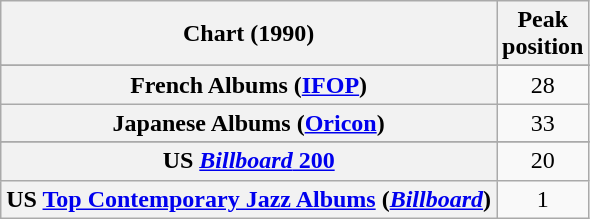<table class="wikitable sortable plainrowheaders" style="text-align:center">
<tr>
<th scope="col">Chart (1990)</th>
<th scope="col">Peak<br>position</th>
</tr>
<tr>
</tr>
<tr>
</tr>
<tr>
<th scope="row">French Albums (<a href='#'>IFOP</a>)</th>
<td>28</td>
</tr>
<tr>
<th scope="row">Japanese Albums (<a href='#'>Oricon</a>)</th>
<td>33</td>
</tr>
<tr>
</tr>
<tr>
<th scope="row">US <a href='#'><em>Billboard</em> 200</a></th>
<td>20</td>
</tr>
<tr>
<th scope="row">US <a href='#'>Top Contemporary Jazz Albums</a> (<em><a href='#'>Billboard</a></em>)</th>
<td>1</td>
</tr>
</table>
